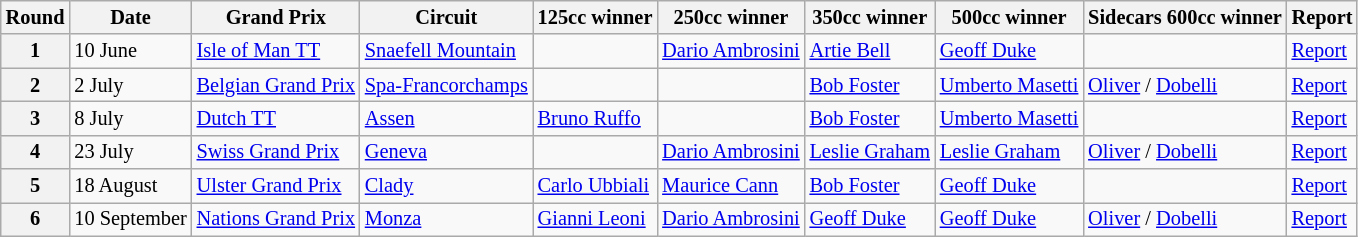<table class="wikitable" style="font-size: 85%">
<tr>
<th>Round</th>
<th>Date</th>
<th>Grand Prix</th>
<th>Circuit</th>
<th>125cc winner</th>
<th>250cc winner</th>
<th>350cc winner</th>
<th>500cc winner</th>
<th>Sidecars 600cc winner</th>
<th>Report</th>
</tr>
<tr>
<th>1</th>
<td>10 June</td>
<td> <a href='#'>Isle of Man TT</a></td>
<td><a href='#'>Snaefell Mountain</a></td>
<td></td>
<td> <a href='#'>Dario Ambrosini</a></td>
<td> <a href='#'>Artie Bell</a></td>
<td> <a href='#'>Geoff Duke</a></td>
<td></td>
<td><a href='#'>Report</a></td>
</tr>
<tr>
<th>2</th>
<td>2 July</td>
<td> <a href='#'>Belgian Grand Prix</a></td>
<td><a href='#'>Spa-Francorchamps</a></td>
<td></td>
<td></td>
<td> <a href='#'>Bob Foster</a></td>
<td> <a href='#'>Umberto Masetti</a></td>
<td>  <a href='#'>Oliver</a> / <a href='#'>Dobelli</a></td>
<td><a href='#'>Report</a></td>
</tr>
<tr>
<th>3</th>
<td>8 July</td>
<td> <a href='#'>Dutch TT</a></td>
<td><a href='#'>Assen</a></td>
<td> <a href='#'>Bruno Ruffo</a></td>
<td></td>
<td> <a href='#'>Bob Foster</a></td>
<td> <a href='#'>Umberto Masetti</a></td>
<td></td>
<td><a href='#'>Report</a></td>
</tr>
<tr>
<th>4</th>
<td>23 July</td>
<td> <a href='#'>Swiss Grand Prix</a></td>
<td><a href='#'>Geneva</a></td>
<td></td>
<td> <a href='#'>Dario Ambrosini</a></td>
<td> <a href='#'>Leslie Graham</a></td>
<td> <a href='#'>Leslie Graham</a></td>
<td>  <a href='#'>Oliver</a> / <a href='#'>Dobelli</a></td>
<td><a href='#'>Report</a></td>
</tr>
<tr>
<th>5</th>
<td>18 August</td>
<td> <a href='#'>Ulster Grand Prix</a></td>
<td><a href='#'>Clady</a></td>
<td> <a href='#'>Carlo Ubbiali</a></td>
<td> <a href='#'>Maurice Cann</a></td>
<td> <a href='#'>Bob Foster</a></td>
<td> <a href='#'>Geoff Duke</a></td>
<td></td>
<td><a href='#'>Report</a></td>
</tr>
<tr>
<th>6</th>
<td>10 September</td>
<td> <a href='#'>Nations Grand Prix</a></td>
<td><a href='#'>Monza</a></td>
<td> <a href='#'>Gianni Leoni</a></td>
<td> <a href='#'>Dario Ambrosini</a></td>
<td> <a href='#'>Geoff Duke</a></td>
<td> <a href='#'>Geoff Duke</a></td>
<td>  <a href='#'>Oliver</a> / <a href='#'>Dobelli</a></td>
<td><a href='#'>Report</a></td>
</tr>
</table>
